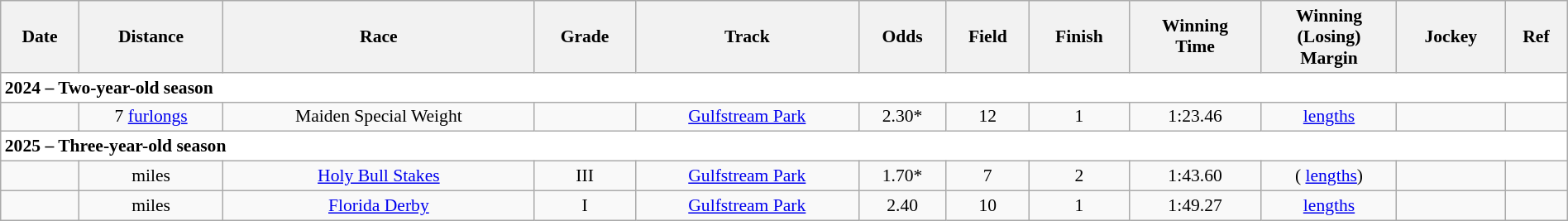<table class = "wikitable sortable" style="text-align:center; width:100%; font-size:90%">
<tr>
<th scope="col">Date</th>
<th scope="col">Distance</th>
<th scope="col">Race</th>
<th scope="col">Grade</th>
<th scope="col">Track</th>
<th scope="col">Odds</th>
<th scope="col">Field</th>
<th scope="col">Finish</th>
<th scope="col">Winning<br>Time</th>
<th scope="col">Winning<br>(Losing)<br>Margin</th>
<th scope="col">Jockey</th>
<th scope="col" class="unsortable">Ref</th>
</tr>
<tr style="background-color:white">
<td align="left" colspan=12><strong>2024 – Two-year-old season</strong></td>
</tr>
<tr>
<td></td>
<td> 7 <a href='#'>furlongs</a></td>
<td> Maiden Special Weight</td>
<td></td>
<td><a href='#'>Gulfstream Park</a></td>
<td> 2.30*</td>
<td>12</td>
<td>1</td>
<td>1:23.46</td>
<td> <a href='#'>lengths</a></td>
<td></td>
<td></td>
</tr>
<tr style="background-color:white">
<td align="left" colspan=12><strong>2025 – Three-year-old season</strong></td>
</tr>
<tr>
<td></td>
<td>  miles</td>
<td><a href='#'>Holy Bull Stakes</a></td>
<td>III</td>
<td><a href='#'>Gulfstream Park</a></td>
<td> 1.70*</td>
<td>7</td>
<td>2</td>
<td>1:43.60</td>
<td> ( <a href='#'>lengths</a>)</td>
<td></td>
<td></td>
</tr>
<tr>
<td></td>
<td>  miles</td>
<td><a href='#'>Florida Derby</a></td>
<td> I</td>
<td><a href='#'>Gulfstream Park</a></td>
<td> 2.40</td>
<td>10</td>
<td>1</td>
<td>1:49.27</td>
<td>  <a href='#'>lengths</a></td>
<td></td>
<td></td>
</tr>
</table>
